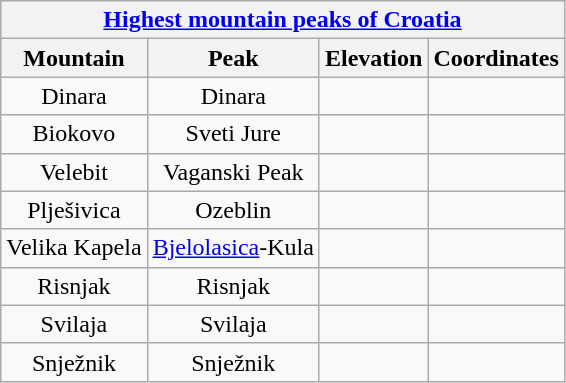<table class="wikitable">
<tr>
<th colspan=4><a href='#'>Highest mountain peaks of Croatia</a></th>
</tr>
<tr>
<th>Mountain</th>
<th>Peak</th>
<th>Elevation</th>
<th>Coordinates</th>
</tr>
<tr align=center>
<td>Dinara</td>
<td>Dinara</td>
<td></td>
<td></td>
</tr>
<tr align=center>
<td>Biokovo</td>
<td>Sveti Jure</td>
<td></td>
<td></td>
</tr>
<tr align=center>
<td>Velebit</td>
<td>Vaganski Peak</td>
<td></td>
<td></td>
</tr>
<tr align=center>
<td>Plješivica</td>
<td>Ozeblin</td>
<td></td>
<td></td>
</tr>
<tr align=center>
<td>Velika Kapela</td>
<td><a href='#'>Bjelolasica</a>-Kula</td>
<td></td>
<td></td>
</tr>
<tr align=center>
<td>Risnjak</td>
<td>Risnjak</td>
<td></td>
<td></td>
</tr>
<tr align=center>
<td>Svilaja</td>
<td>Svilaja</td>
<td></td>
<td></td>
</tr>
<tr align=center>
<td>Snježnik</td>
<td>Snježnik</td>
<td></td>
<td></td>
</tr>
</table>
